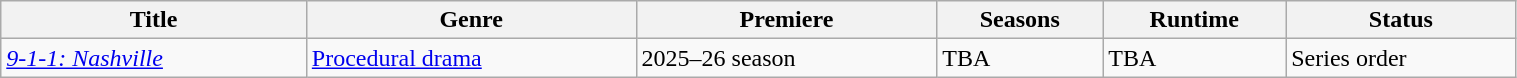<table class="wikitable sortable" style="width:80%;">
<tr>
<th>Title</th>
<th>Genre</th>
<th>Premiere</th>
<th>Seasons</th>
<th>Runtime</th>
<th>Status</th>
</tr>
<tr>
<td><em><a href='#'>9-1-1: Nashville</a></em></td>
<td><a href='#'>Procedural drama</a></td>
<td>2025–26 season</td>
<td>TBA</td>
<td>TBA</td>
<td>Series order</td>
</tr>
</table>
